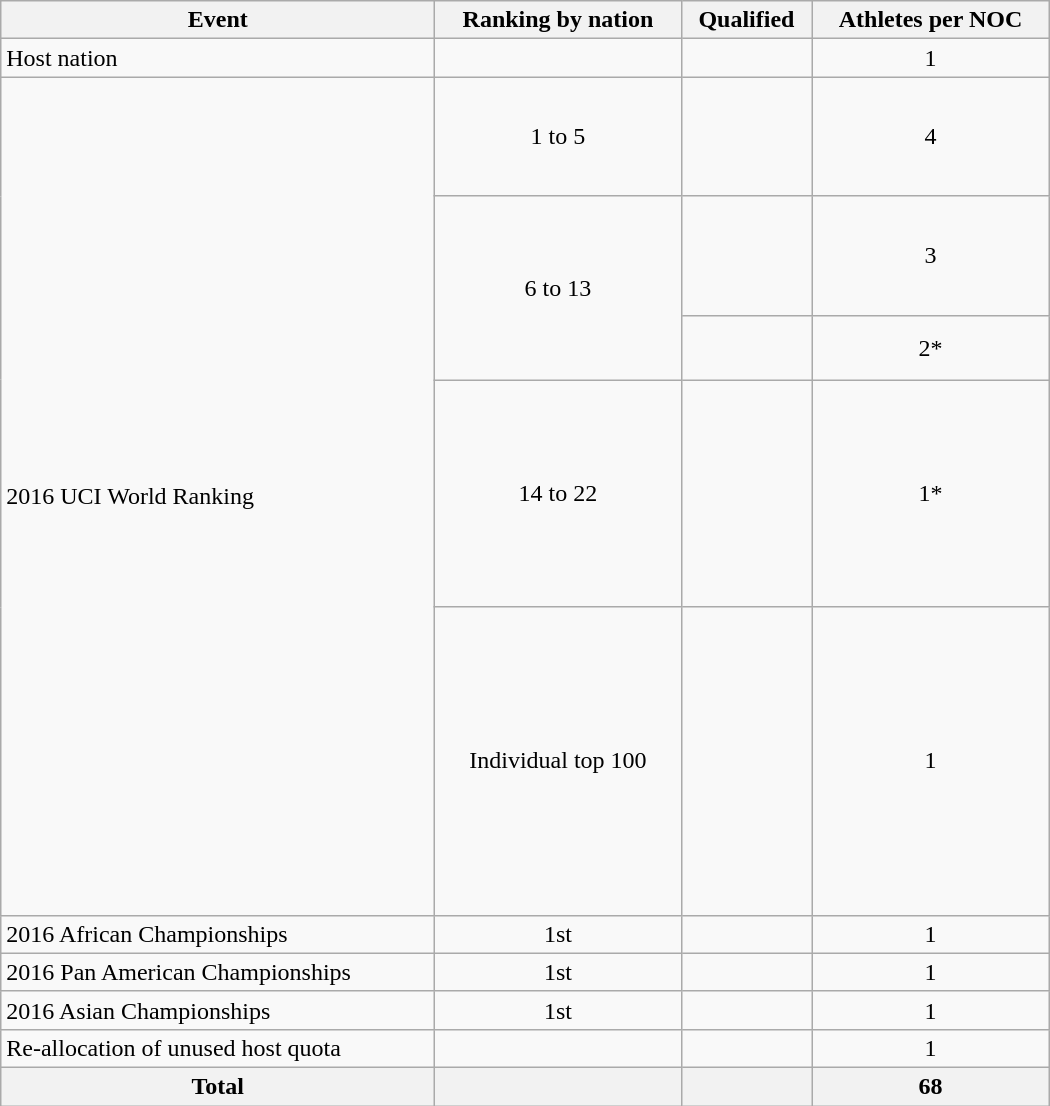<table class="wikitable"  style="width:700px; text-align:center;">
<tr>
<th>Event</th>
<th>Ranking by nation</th>
<th>Qualified</th>
<th>Athletes per NOC</th>
</tr>
<tr>
<td align=left>Host nation</td>
<td></td>
<td align="left"></td>
<td>1</td>
</tr>
<tr>
<td rowspan=5 align=left>2016 UCI World Ranking</td>
<td>1 to 5</td>
<td align="left"><br><br><br><br></td>
<td>4</td>
</tr>
<tr>
<td rowspan="2">6 to 13</td>
<td align="left"><br><br><br><br></td>
<td>3</td>
</tr>
<tr>
<td align="left"><br><br></td>
<td>2*</td>
</tr>
<tr>
<td>14 to 22</td>
<td align="left"><br><br><br><br><br><br><br><br></td>
<td>1*</td>
</tr>
<tr>
<td>Individual top 100</td>
<td align="left"><br><br><br><br><br><br><br><br><br><br><br></td>
<td>1</td>
</tr>
<tr>
<td align=left>2016 African Championships</td>
<td>1st</td>
<td align="left"></td>
<td>1</td>
</tr>
<tr>
<td align=left>2016 Pan American Championships</td>
<td>1st</td>
<td align="left"></td>
<td>1</td>
</tr>
<tr>
<td align=left>2016 Asian Championships</td>
<td>1st</td>
<td align="left"></td>
<td>1</td>
</tr>
<tr>
<td align=left>Re-allocation of unused host quota</td>
<td></td>
<td align="left"></td>
<td>1</td>
</tr>
<tr>
<th>Total</th>
<th></th>
<th></th>
<th>68</th>
</tr>
</table>
